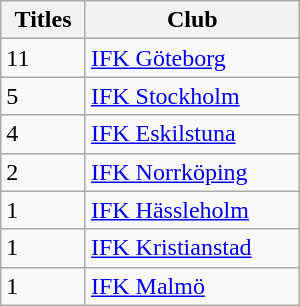<table class="wikitable" style="width:200px;">
<tr>
<th>Titles</th>
<th>Club</th>
</tr>
<tr>
<td>11</td>
<td><a href='#'>IFK Göteborg</a></td>
</tr>
<tr>
<td>5</td>
<td><a href='#'>IFK Stockholm</a></td>
</tr>
<tr>
<td>4</td>
<td><a href='#'>IFK Eskilstuna</a></td>
</tr>
<tr>
<td>2</td>
<td><a href='#'>IFK Norrköping</a></td>
</tr>
<tr>
<td>1</td>
<td><a href='#'>IFK Hässleholm</a></td>
</tr>
<tr>
<td>1</td>
<td><a href='#'>IFK Kristianstad</a></td>
</tr>
<tr>
<td>1</td>
<td><a href='#'>IFK Malmö</a></td>
</tr>
</table>
